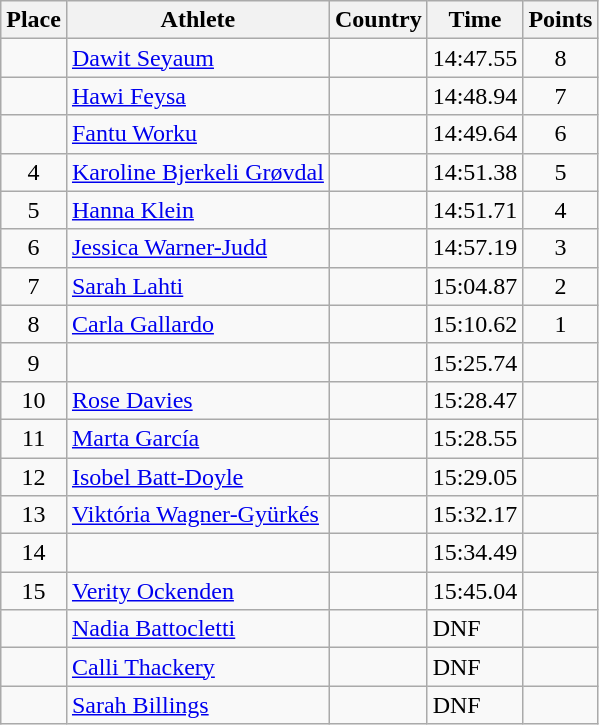<table class="wikitable">
<tr>
<th>Place</th>
<th>Athlete</th>
<th>Country</th>
<th>Time</th>
<th>Points</th>
</tr>
<tr>
<td align=center></td>
<td><a href='#'>Dawit Seyaum</a></td>
<td></td>
<td>14:47.55</td>
<td align=center>8</td>
</tr>
<tr>
<td align=center></td>
<td><a href='#'>Hawi Feysa</a></td>
<td></td>
<td>14:48.94</td>
<td align=center>7</td>
</tr>
<tr>
<td align=center></td>
<td><a href='#'>Fantu Worku</a></td>
<td></td>
<td>14:49.64</td>
<td align=center>6</td>
</tr>
<tr>
<td align=center>4</td>
<td><a href='#'>Karoline Bjerkeli Grøvdal</a></td>
<td></td>
<td>14:51.38</td>
<td align=center>5</td>
</tr>
<tr>
<td align=center>5</td>
<td><a href='#'>Hanna Klein</a></td>
<td></td>
<td>14:51.71</td>
<td align=center>4</td>
</tr>
<tr>
<td align=center>6</td>
<td><a href='#'>Jessica Warner-Judd</a></td>
<td></td>
<td>14:57.19</td>
<td align=center>3</td>
</tr>
<tr>
<td align=center>7</td>
<td><a href='#'>Sarah Lahti</a></td>
<td></td>
<td>15:04.87</td>
<td align=center>2</td>
</tr>
<tr>
<td align=center>8</td>
<td><a href='#'>Carla Gallardo</a></td>
<td></td>
<td>15:10.62</td>
<td align=center>1</td>
</tr>
<tr>
<td align=center>9</td>
<td></td>
<td></td>
<td>15:25.74</td>
<td align=center></td>
</tr>
<tr>
<td align=center>10</td>
<td><a href='#'>Rose Davies</a></td>
<td></td>
<td>15:28.47</td>
<td align=center></td>
</tr>
<tr>
<td align=center>11</td>
<td><a href='#'>Marta García</a></td>
<td></td>
<td>15:28.55</td>
<td align=center></td>
</tr>
<tr>
<td align=center>12</td>
<td><a href='#'>Isobel Batt-Doyle</a></td>
<td></td>
<td>15:29.05</td>
<td align=center></td>
</tr>
<tr>
<td align=center>13</td>
<td><a href='#'>Viktória Wagner-Gyürkés</a></td>
<td></td>
<td>15:32.17</td>
<td align=center></td>
</tr>
<tr>
<td align=center>14</td>
<td></td>
<td></td>
<td>15:34.49</td>
<td align=center></td>
</tr>
<tr>
<td align=center>15</td>
<td><a href='#'>Verity Ockenden</a></td>
<td></td>
<td>15:45.04</td>
<td align=center></td>
</tr>
<tr>
<td align=center></td>
<td><a href='#'>Nadia Battocletti</a></td>
<td></td>
<td>DNF</td>
<td align=center></td>
</tr>
<tr>
<td align=center></td>
<td><a href='#'>Calli Thackery</a></td>
<td></td>
<td>DNF</td>
<td align=center></td>
</tr>
<tr>
<td align=center></td>
<td><a href='#'>Sarah Billings</a></td>
<td></td>
<td>DNF</td>
<td align=center></td>
</tr>
</table>
